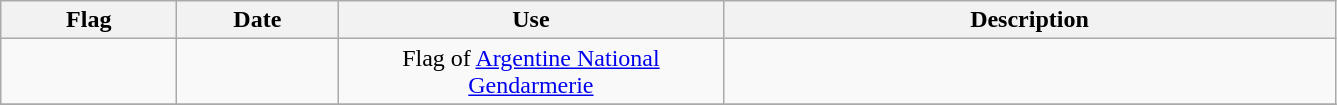<table class="wikitable" style="background:#f9f9f9; text-align:center">
<tr>
<th width="110">Flag</th>
<th width="100">Date</th>
<th width="250">Use</th>
<th width="400">Description</th>
</tr>
<tr>
<td></td>
<td></td>
<td>Flag of <a href='#'>Argentine National Gendarmerie</a></td>
<td></td>
</tr>
<tr>
</tr>
</table>
